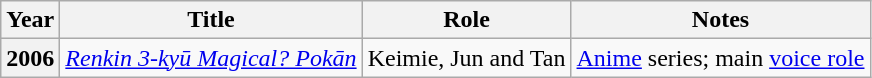<table class="wikitable plainrowheaders sortable">
<tr>
<th scope="col">Year</th>
<th scope="col">Title</th>
<th scope="col">Role</th>
<th scope="col" class="unsortable">Notes</th>
</tr>
<tr>
<th scope="row">2006</th>
<td><em><a href='#'>Renkin 3-kyū Magical? Pokān</a></em></td>
<td>Keimie, Jun and Tan</td>
<td><a href='#'>Anime</a> series; main <a href='#'>voice role</a></td>
</tr>
</table>
